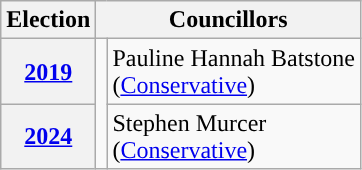<table class="wikitable">
<tr>
<th>Election</th>
<th colspan="2">Councillors</th>
</tr>
<tr>
<th><a href='#'>2019</a></th>
<td rowspan="5" style="background-color: "></td>
<td>Pauline Hannah Batstone<br>(<a href='#'>Conservative</a>)</td>
</tr>
<tr>
<th><a href='#'>2024</a></th>
<td>Stephen Murcer<br>(<a href='#'>Conservative</a>)</td>
</tr>
</table>
